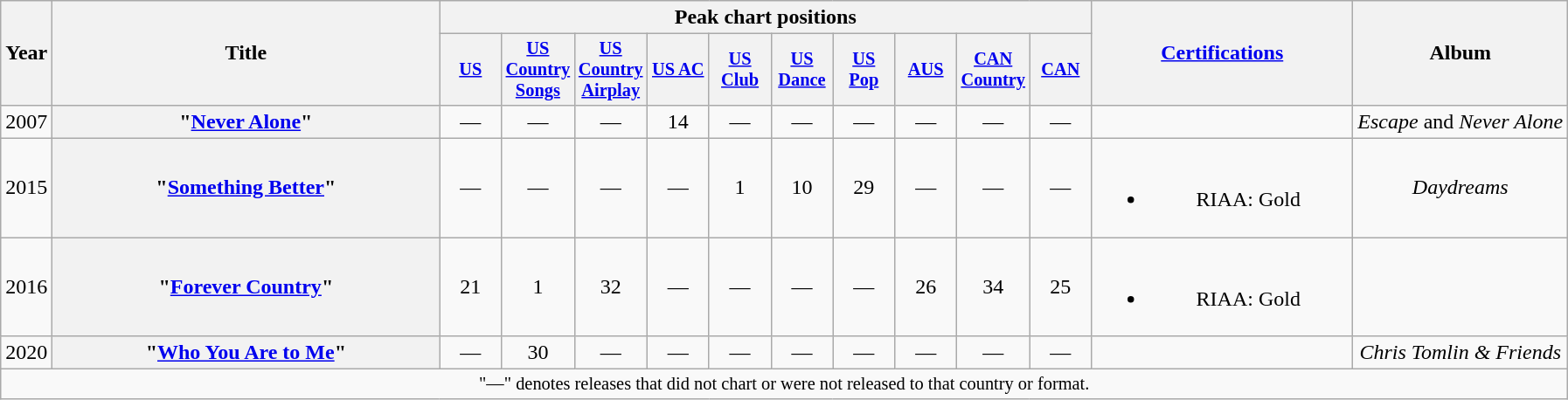<table class="wikitable plainrowheaders" style="text-align:center;">
<tr>
<th scope="col" rowspan="2" style="width:1em;">Year</th>
<th scope="col" rowspan="2" style="width:18em;">Title</th>
<th scope="col" colspan="10">Peak chart positions</th>
<th scope="col" rowspan="2" style="width:12em;"><a href='#'>Certifications</a></th>
<th scope="col" rowspan="2">Album</th>
</tr>
<tr>
<th scope="col" style="width:3em;font-size:85%;"><a href='#'>US</a><br></th>
<th scope="col" style="width:3em;font-size:85%;"><a href='#'>US Country Songs</a><br></th>
<th scope="col" style="width:3em;font-size:85%;"><a href='#'>US Country Airplay</a><br></th>
<th scope="col" style="width:3em;font-size:85%;"><a href='#'>US AC</a><br></th>
<th scope="col" style="width:3em;font-size:85%;"><a href='#'>US Club</a><br></th>
<th scope="col" style="width:3em;font-size:85%;"><a href='#'>US Dance</a><br></th>
<th scope="col" style="width:3em;font-size:85%;"><a href='#'>US Pop</a><br></th>
<th scope="col" style="width:3em;font-size:85%;"><a href='#'>AUS</a><br></th>
<th scope="col" style="width:3em;font-size:85%;"><a href='#'>CAN Country</a><br></th>
<th scope="col" style="width:3em;font-size:85%;"><a href='#'>CAN</a><br></th>
</tr>
<tr>
<td>2007</td>
<th scope="row">"<a href='#'>Never Alone</a>"<br></th>
<td>—</td>
<td>—</td>
<td>—</td>
<td>14</td>
<td>—</td>
<td>—</td>
<td>—</td>
<td>—</td>
<td>—</td>
<td>—</td>
<td></td>
<td><em>Escape</em> and <em>Never Alone</em></td>
</tr>
<tr>
<td>2015</td>
<th scope="row">"<a href='#'>Something Better</a>"<br></th>
<td>—</td>
<td>—</td>
<td>—</td>
<td>—</td>
<td>1</td>
<td>10</td>
<td>29</td>
<td>—</td>
<td>—</td>
<td>—</td>
<td><br><ul><li>RIAA: Gold</li></ul></td>
<td><em>Daydreams</em></td>
</tr>
<tr>
<td>2016</td>
<th scope="row">"<a href='#'>Forever Country</a>"<br></th>
<td>21</td>
<td>1</td>
<td>32</td>
<td>—</td>
<td>—</td>
<td>—</td>
<td>—</td>
<td>26</td>
<td>34</td>
<td>25</td>
<td><br><ul><li>RIAA: Gold</li></ul></td>
<td></td>
</tr>
<tr>
<td>2020</td>
<th scope="row">"<a href='#'>Who You Are to Me</a>"<br></th>
<td>—</td>
<td>30</td>
<td>—</td>
<td>—</td>
<td>—</td>
<td>—</td>
<td>—</td>
<td>—</td>
<td>—</td>
<td>—</td>
<td></td>
<td><em>Chris Tomlin & Friends</em></td>
</tr>
<tr>
<td colspan="16" style="font-size:85%">"—" denotes releases that did not chart or were not released to that country or format.</td>
</tr>
</table>
